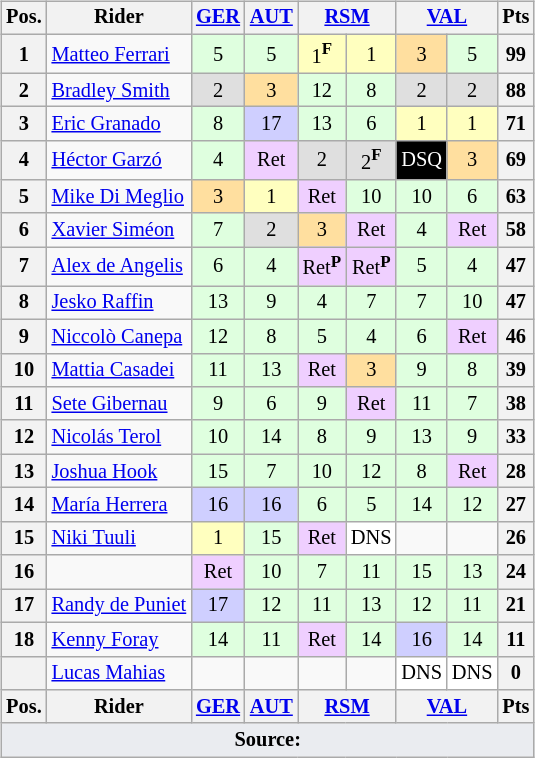<table>
<tr>
<td><br><table class="wikitable" style="font-size:85%; text-align:center;">
<tr>
<th>Pos.</th>
<th>Rider</th>
<th><a href='#'>GER</a><br></th>
<th><a href='#'>AUT</a><br></th>
<th colspan=2><a href='#'>RSM</a><br></th>
<th colspan=2><a href='#'>VAL</a><br></th>
<th>Pts</th>
</tr>
<tr>
<th>1</th>
<td align=left> <a href='#'>Matteo Ferrari</a></td>
<td style="background:#dfffdf;">5</td>
<td style="background:#dfffdf;">5</td>
<td style="background:#ffffbf;">1<strong><sup>F</sup></strong></td>
<td style="background:#ffffbf;">1</td>
<td style="background:#ffdf9f;">3</td>
<td style="background:#dfffdf;">5</td>
<th>99</th>
</tr>
<tr>
<th>2</th>
<td align=left> <a href='#'>Bradley Smith</a></td>
<td style="background:#dfdfdf;">2</td>
<td style="background:#ffdf9f;">3</td>
<td style="background:#dfffdf;">12</td>
<td style="background:#dfffdf;">8</td>
<td style="background:#dfdfdf;">2</td>
<td style="background:#dfdfdf;">2</td>
<th>88</th>
</tr>
<tr>
<th>3</th>
<td align=left> <a href='#'>Eric Granado</a></td>
<td style="background:#dfffdf;">8</td>
<td style="background:#cfcfff;">17</td>
<td style="background:#dfffdf;">13</td>
<td style="background:#dfffdf;">6</td>
<td style="background:#ffffbf;">1</td>
<td style="background:#ffffbf;">1</td>
<th>71</th>
</tr>
<tr>
<th>4</th>
<td align=left> <a href='#'>Héctor Garzó</a></td>
<td style="background:#dfffdf;">4</td>
<td style="background:#efcfff;">Ret</td>
<td style="background:#dfdfdf;">2</td>
<td style="background:#dfdfdf;">2<strong><sup>F</sup></strong></td>
<td style="background:#000000;color:#ffffff">DSQ</td>
<td style="background:#ffdf9f;">3</td>
<th>69</th>
</tr>
<tr>
<th>5</th>
<td align=left> <a href='#'>Mike Di Meglio</a></td>
<td style="background:#ffdf9f;">3</td>
<td style="background:#ffffbf;">1</td>
<td style="background:#efcfff;">Ret</td>
<td style="background:#dfffdf;">10</td>
<td style="background:#dfffdf;">10</td>
<td style="background:#dfffdf;">6</td>
<th>63</th>
</tr>
<tr>
<th>6</th>
<td align=left> <a href='#'>Xavier Siméon</a></td>
<td style="background:#dfffdf;">7</td>
<td style="background:#dfdfdf;">2</td>
<td style="background:#ffdf9f;">3</td>
<td style="background:#efcfff;">Ret</td>
<td style="background:#dfffdf;">4</td>
<td style="background:#efcfff;">Ret</td>
<th>58</th>
</tr>
<tr>
<th>7</th>
<td align=left> <a href='#'>Alex de Angelis</a></td>
<td style="background:#dfffdf;">6</td>
<td style="background:#dfffdf;">4</td>
<td style="background:#efcfff;">Ret<strong><sup>P</sup></strong></td>
<td style="background:#efcfff;">Ret<strong><sup>P</sup></strong></td>
<td style="background:#dfffdf;">5</td>
<td style="background:#dfffdf;">4</td>
<th>47</th>
</tr>
<tr>
<th>8</th>
<td align=left> <a href='#'>Jesko Raffin</a></td>
<td style="background:#dfffdf;">13</td>
<td style="background:#dfffdf;">9</td>
<td style="background:#dfffdf;">4</td>
<td style="background:#dfffdf;">7</td>
<td style="background:#dfffdf;">7</td>
<td style="background:#dfffdf;">10</td>
<th>47</th>
</tr>
<tr>
<th>9</th>
<td align=left> <a href='#'>Niccolò Canepa</a></td>
<td style="background:#dfffdf;">12</td>
<td style="background:#dfffdf;">8</td>
<td style="background:#dfffdf;">5</td>
<td style="background:#dfffdf;">4</td>
<td style="background:#dfffdf;">6</td>
<td style="background:#efcfff;">Ret</td>
<th>46</th>
</tr>
<tr>
<th>10</th>
<td align=left> <a href='#'>Mattia Casadei</a></td>
<td style="background:#dfffdf;">11</td>
<td style="background:#dfffdf;">13</td>
<td style="background:#efcfff;">Ret</td>
<td style="background:#ffdf9f;">3</td>
<td style="background:#dfffdf;">9</td>
<td style="background:#dfffdf;">8</td>
<th>39</th>
</tr>
<tr>
<th>11</th>
<td align=left> <a href='#'>Sete Gibernau</a></td>
<td style="background:#dfffdf;">9</td>
<td style="background:#dfffdf;">6</td>
<td style="background:#dfffdf;">9</td>
<td style="background:#efcfff;">Ret</td>
<td style="background:#dfffdf;">11</td>
<td style="background:#dfffdf;">7</td>
<th>38</th>
</tr>
<tr>
<th>12</th>
<td align=left> <a href='#'>Nicolás Terol</a></td>
<td style="background:#dfffdf;">10</td>
<td style="background:#dfffdf;">14</td>
<td style="background:#dfffdf;">8</td>
<td style="background:#dfffdf;">9</td>
<td style="background:#dfffdf;">13</td>
<td style="background:#dfffdf;">9</td>
<th>33</th>
</tr>
<tr>
<th>13</th>
<td align=left> <a href='#'>Joshua Hook</a></td>
<td style="background:#dfffdf;">15</td>
<td style="background:#dfffdf;">7</td>
<td style="background:#dfffdf;">10</td>
<td style="background:#dfffdf;">12</td>
<td style="background:#dfffdf;">8</td>
<td style="background:#efcfff;">Ret</td>
<th>28</th>
</tr>
<tr>
<th>14</th>
<td align=left> <a href='#'>María Herrera</a></td>
<td style="background:#cfcfff;">16</td>
<td style="background:#cfcfff;">16</td>
<td style="background:#dfffdf;">6</td>
<td style="background:#dfffdf;">5</td>
<td style="background:#dfffdf;">14</td>
<td style="background:#dfffdf;">12</td>
<th>27</th>
</tr>
<tr>
<th>15</th>
<td align=left> <a href='#'>Niki Tuuli</a></td>
<td style="background:#ffffbf;">1</td>
<td style="background:#dfffdf;">15</td>
<td style="background:#efcfff;">Ret</td>
<td style="background:#ffffff;">DNS</td>
<td></td>
<td></td>
<th>26</th>
</tr>
<tr>
<th>16</th>
<td align=left></td>
<td style="background:#efcfff;">Ret</td>
<td style="background:#dfffdf;">10</td>
<td style="background:#dfffdf;">7</td>
<td style="background:#dfffdf;">11</td>
<td style="background:#dfffdf;">15</td>
<td style="background:#dfffdf;">13</td>
<th>24</th>
</tr>
<tr>
<th>17</th>
<td align=left> <a href='#'>Randy de Puniet</a></td>
<td style="background:#cfcfff;">17</td>
<td style="background:#dfffdf;">12</td>
<td style="background:#dfffdf;">11</td>
<td style="background:#dfffdf;">13</td>
<td style="background:#dfffdf;">12</td>
<td style="background:#dfffdf;">11</td>
<th>21</th>
</tr>
<tr>
<th>18</th>
<td align=left> <a href='#'>Kenny Foray</a></td>
<td style="background:#dfffdf;">14</td>
<td style="background:#dfffdf;">11</td>
<td style="background:#efcfff;">Ret</td>
<td style="background:#dfffdf;">14</td>
<td style="background:#cfcfff;">16</td>
<td style="background:#dfffdf;">14</td>
<th>11</th>
</tr>
<tr>
<th></th>
<td align=left> <a href='#'>Lucas Mahias</a></td>
<td></td>
<td></td>
<td></td>
<td></td>
<td style="background:#ffffff;">DNS</td>
<td style="background:#ffffff;">DNS</td>
<th>0</th>
</tr>
<tr valign="middle">
<th>Pos.</th>
<th>Rider</th>
<th><a href='#'>GER</a><br></th>
<th><a href='#'>AUT</a><br></th>
<th colspan=2><a href='#'>RSM</a><br></th>
<th colspan=2><a href='#'>VAL</a><br></th>
<th>Pts</th>
</tr>
<tr>
<td colspan="9" style="background-color:#EAECF0;text-align:center"><strong>Source:</strong></td>
</tr>
</table>
</td>
<td valign="top"><br></td>
</tr>
</table>
